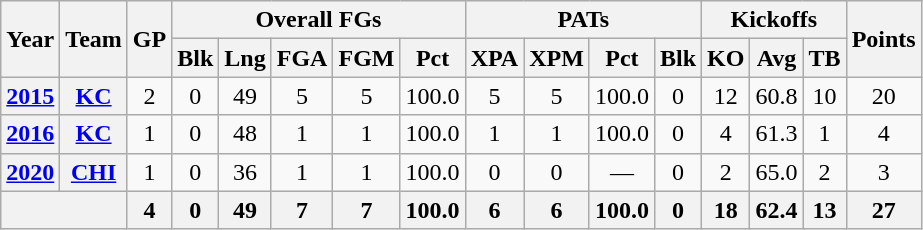<table class=wikitable style="text-align:center;">
<tr>
<th rowspan="2">Year</th>
<th rowspan="2">Team</th>
<th rowspan="2">GP</th>
<th colspan="5">Overall FGs</th>
<th colspan="4">PATs</th>
<th colspan="3">Kickoffs</th>
<th rowspan="2">Points</th>
</tr>
<tr>
<th>Blk</th>
<th>Lng</th>
<th>FGA</th>
<th>FGM</th>
<th>Pct</th>
<th>XPA</th>
<th>XPM</th>
<th>Pct</th>
<th>Blk</th>
<th>KO</th>
<th>Avg</th>
<th>TB</th>
</tr>
<tr>
<th><a href='#'>2015</a></th>
<th><a href='#'>KC</a></th>
<td>2</td>
<td>0</td>
<td>49</td>
<td>5</td>
<td>5</td>
<td>100.0</td>
<td>5</td>
<td>5</td>
<td>100.0</td>
<td>0</td>
<td>12</td>
<td>60.8</td>
<td>10</td>
<td>20</td>
</tr>
<tr>
<th><a href='#'>2016</a></th>
<th><a href='#'>KC</a></th>
<td>1</td>
<td>0</td>
<td>48</td>
<td>1</td>
<td>1</td>
<td>100.0</td>
<td>1</td>
<td>1</td>
<td>100.0</td>
<td>0</td>
<td>4</td>
<td>61.3</td>
<td>1</td>
<td>4</td>
</tr>
<tr>
<th><a href='#'>2020</a></th>
<th><a href='#'>CHI</a></th>
<td>1</td>
<td>0</td>
<td>36</td>
<td>1</td>
<td>1</td>
<td>100.0</td>
<td>0</td>
<td>0</td>
<td>—</td>
<td>0</td>
<td>2</td>
<td>65.0</td>
<td>2</td>
<td>3</td>
</tr>
<tr>
<th colspan="2"></th>
<th>4</th>
<th>0</th>
<th>49</th>
<th>7</th>
<th>7</th>
<th>100.0</th>
<th>6</th>
<th>6</th>
<th>100.0</th>
<th>0</th>
<th>18</th>
<th>62.4</th>
<th>13</th>
<th>27</th>
</tr>
</table>
